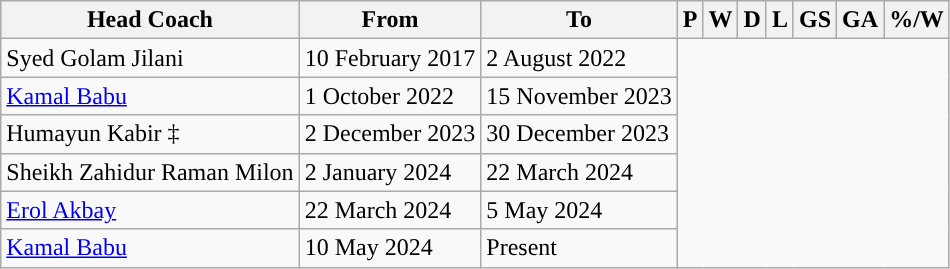<table class="wikitable socrtable" style="text-align:center">
<tr>
<th>Head Coach</th>
<th class ="unsortable">From</th>
<th class="unsortable">To</th>
<th abbr="0">P</th>
<th abbr="0">W</th>
<th abbr="0">D</th>
<th abbr="0">L</th>
<th abbr="0">GS</th>
<th abbr="0">GA</th>
<th abbr="00">%/W</th>
</tr>
<tr>
<td align=left> Syed Golam Jilani</td>
<td align=left>10 February 2017</td>
<td align=left>2 August 2022<br></td>
</tr>
<tr>
<td align=left> <a href='#'>Kamal Babu</a></td>
<td align=left>1 October 2022</td>
<td align=left>15 November 2023<br></td>
</tr>
<tr>
<td align=left> Humayun Kabir ‡</td>
<td align=left>2 December 2023</td>
<td align=left>30 December 2023<br></td>
</tr>
<tr>
<td align=left> Sheikh Zahidur Raman Milon</td>
<td align=left>2 January 2024</td>
<td align=left>22 March 2024<br></td>
</tr>
<tr>
<td align=left> <a href='#'>Erol Akbay</a></td>
<td align=left>22 March 2024</td>
<td align=left>5 May 2024<br></td>
</tr>
<tr>
<td align=left> <a href='#'>Kamal Babu</a></td>
<td align=left>10 May 2024</td>
<td align=left>Present<br></td>
</tr>
</table>
